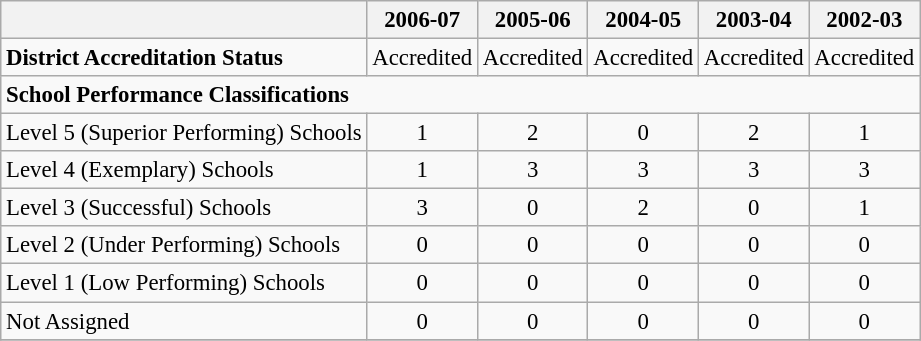<table class="wikitable" style="font-size: 95%;">
<tr>
<th></th>
<th>2006-07</th>
<th>2005-06</th>
<th>2004-05</th>
<th>2003-04</th>
<th>2002-03</th>
</tr>
<tr>
<td align="left"><strong>District Accreditation Status</strong></td>
<td align="center">Accredited</td>
<td align="center">Accredited</td>
<td align="center">Accredited</td>
<td align="center">Accredited</td>
<td align="center">Accredited</td>
</tr>
<tr>
<td align="left" colspan="6"><strong>School Performance Classifications</strong></td>
</tr>
<tr>
<td align="left">Level 5 (Superior Performing) Schools</td>
<td align="center">1</td>
<td align="center">2</td>
<td align="center">0</td>
<td align="center">2</td>
<td align="center">1</td>
</tr>
<tr>
<td align="left">Level 4 (Exemplary) Schools</td>
<td align="center">1</td>
<td align="center">3</td>
<td align="center">3</td>
<td align="center">3</td>
<td align="center">3</td>
</tr>
<tr>
<td align="left">Level 3 (Successful) Schools</td>
<td align="center">3</td>
<td align="center">0</td>
<td align="center">2</td>
<td align="center">0</td>
<td align="center">1</td>
</tr>
<tr>
<td align="left">Level 2 (Under Performing) Schools</td>
<td align="center">0</td>
<td align="center">0</td>
<td align="center">0</td>
<td align="center">0</td>
<td align="center">0</td>
</tr>
<tr>
<td align="left">Level 1 (Low Performing) Schools</td>
<td align="center">0</td>
<td align="center">0</td>
<td align="center">0</td>
<td align="center">0</td>
<td align="center">0</td>
</tr>
<tr>
<td align="left">Not Assigned</td>
<td align="center">0</td>
<td align="center">0</td>
<td align="center">0</td>
<td align="center">0</td>
<td align="center">0</td>
</tr>
<tr>
</tr>
</table>
